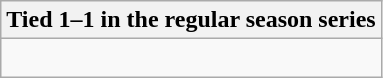<table class="wikitable collapsible collapsed">
<tr>
<th>Tied 1–1 in the regular season series</th>
</tr>
<tr>
<td><br>
</td>
</tr>
</table>
